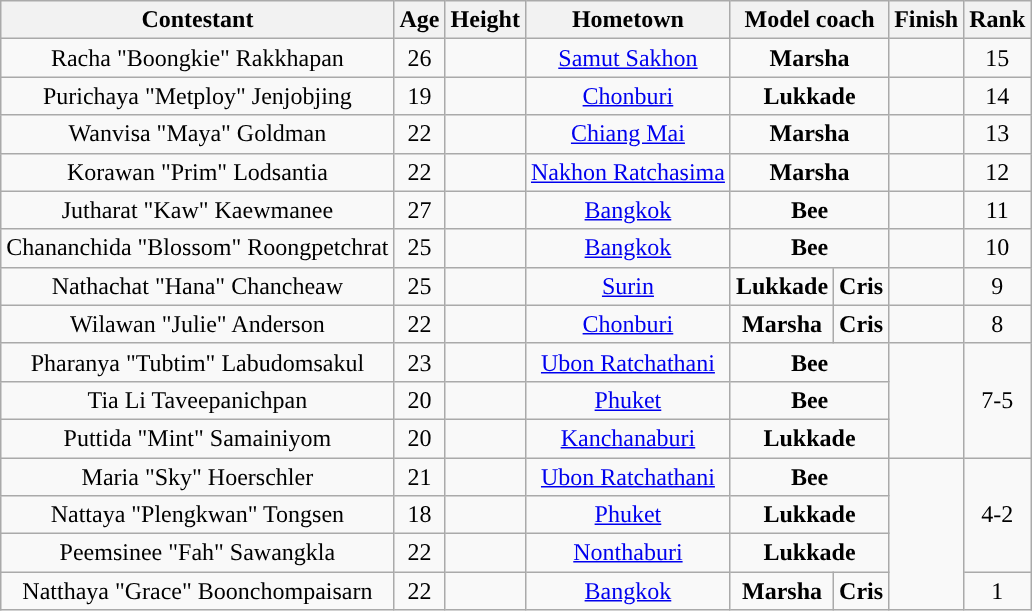<table class="wikitable sortable" style="text-align:center;">
<tr>
<th>Contestant</th>
<th>Age</th>
<th>Height</th>
<th>Hometown</th>
<th colspan="2">Model coach</th>
<th>Finish</th>
<th>Rank</th>
</tr>
<tr>
<td>Racha "Boongkie" Rakkhapan</td>
<td>26</td>
<td></td>
<td><a href='#'>Samut Sakhon</a></td>
<td colspan="2"><strong><span>Marsha</span></strong></td>
<td></td>
<td>15</td>
</tr>
<tr>
<td>Purichaya "Metploy" Jenjobjing</td>
<td>19</td>
<td></td>
<td><a href='#'>Chonburi</a></td>
<td colspan="2"><strong><span>Lukkade</span></strong></td>
<td></td>
<td>14</td>
</tr>
<tr>
<td>Wanvisa "Maya" Goldman</td>
<td>22</td>
<td></td>
<td><a href='#'>Chiang Mai</a></td>
<td colspan="2"><strong><span>Marsha</span></strong></td>
<td></td>
<td>13</td>
</tr>
<tr>
<td>Korawan "Prim" Lodsantia</td>
<td>22</td>
<td></td>
<td><a href='#'>Nakhon Ratchasima</a></td>
<td colspan="2"><strong><span>Marsha</span></strong></td>
<td></td>
<td>12</td>
</tr>
<tr>
<td>Jutharat "Kaw" Kaewmanee</td>
<td>27</td>
<td></td>
<td><a href='#'>Bangkok</a></td>
<td colspan="2"><strong><span>Bee</span></strong></td>
<td></td>
<td>11</td>
</tr>
<tr>
<td>Chananchida "Blossom" Roongpetchrat</td>
<td>25</td>
<td></td>
<td><a href='#'>Bangkok</a></td>
<td colspan="2"><strong><span>Bee</span></strong></td>
<td></td>
<td>10</td>
</tr>
<tr>
<td>Nathachat "Hana" Chancheaw</td>
<td>25</td>
<td></td>
<td><a href='#'>Surin</a></td>
<td><strong><span>Lukkade</span></strong></td>
<td><span><strong>Cris</strong></span></td>
<td></td>
<td>9</td>
</tr>
<tr>
<td>Wilawan "Julie" Anderson</td>
<td>22</td>
<td></td>
<td><a href='#'>Chonburi</a></td>
<td><strong><span>Marsha</span></strong></td>
<td><span><strong>Cris</strong></span></td>
<td></td>
<td>8</td>
</tr>
<tr>
<td>Pharanya "Tubtim" Labudomsakul</td>
<td>23</td>
<td></td>
<td><a href='#'>Ubon Ratchathani</a></td>
<td colspan="2"><strong><span>Bee</span></strong></td>
<td rowspan="3"></td>
<td rowspan="3">7-5</td>
</tr>
<tr>
<td>Tia Li Taveepanichpan</td>
<td>20</td>
<td></td>
<td><a href='#'>Phuket</a></td>
<td colspan="2"><strong><span>Bee</span></strong></td>
</tr>
<tr>
<td>Puttida "Mint" Samainiyom</td>
<td>20</td>
<td></td>
<td><a href='#'>Kanchanaburi</a></td>
<td colspan="2"><strong><span>Lukkade</span></strong></td>
</tr>
<tr>
<td>Maria "Sky" Hoerschler</td>
<td>21</td>
<td></td>
<td><a href='#'>Ubon Ratchathani</a></td>
<td colspan="2"><strong><span>Bee</span></strong></td>
<td rowspan="4"></td>
<td rowspan="3">4-2</td>
</tr>
<tr>
<td>Nattaya "Plengkwan" Tongsen</td>
<td>18</td>
<td></td>
<td><a href='#'>Phuket</a></td>
<td colspan="2"><strong><span>Lukkade</span></strong></td>
</tr>
<tr>
<td>Peemsinee "Fah" Sawangkla</td>
<td>22</td>
<td></td>
<td><a href='#'>Nonthaburi</a></td>
<td colspan="2"><strong><span>Lukkade</span></strong></td>
</tr>
<tr>
<td>Natthaya "Grace" Boonchompaisarn</td>
<td>22</td>
<td></td>
<td><a href='#'>Bangkok</a></td>
<td><strong><span>Marsha</span></strong></td>
<td><span><strong>Cris</strong></span></td>
<td>1</td>
</tr>
</table>
